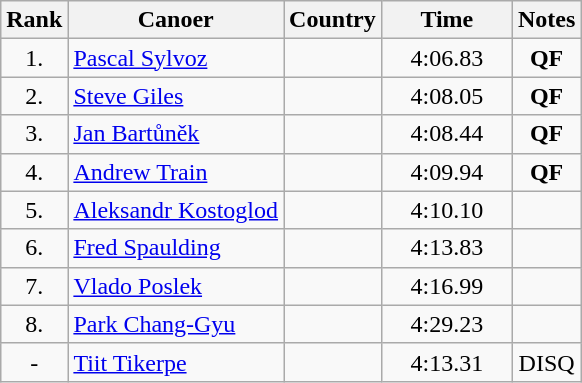<table class="wikitable sortable" style="text-align:center">
<tr>
<th>Rank</th>
<th>Canoer</th>
<th>Country</th>
<th>Time</th>
<th>Notes</th>
</tr>
<tr>
<td width=30>1.</td>
<td align=left athlete><a href='#'>Pascal Sylvoz</a></td>
<td align=left athlete></td>
<td width=80>4:06.83</td>
<td><strong>QF</strong></td>
</tr>
<tr>
<td>2.</td>
<td align=left athlete><a href='#'>Steve Giles</a></td>
<td align=left athlete></td>
<td>4:08.05</td>
<td><strong>QF</strong></td>
</tr>
<tr>
<td>3.</td>
<td align=left athlete><a href='#'>Jan Bartůněk</a></td>
<td align=left athlete></td>
<td>4:08.44</td>
<td><strong>QF</strong></td>
</tr>
<tr>
<td>4.</td>
<td align=left athlete><a href='#'>Andrew Train</a></td>
<td align=left athlete></td>
<td>4:09.94</td>
<td><strong>QF</strong></td>
</tr>
<tr>
<td>5.</td>
<td align=left athlete><a href='#'>Aleksandr Kostoglod</a></td>
<td align=left athlete></td>
<td>4:10.10</td>
<td></td>
</tr>
<tr>
<td>6.</td>
<td align=left athlete><a href='#'>Fred Spaulding</a></td>
<td align=left athlete></td>
<td>4:13.83</td>
<td></td>
</tr>
<tr>
<td>7.</td>
<td align=left athlete><a href='#'>Vlado Poslek</a></td>
<td align=left athlete></td>
<td>4:16.99</td>
<td></td>
</tr>
<tr>
<td>8.</td>
<td align=left athlete><a href='#'>Park Chang-Gyu</a></td>
<td align=left athlete></td>
<td>4:29.23</td>
<td></td>
</tr>
<tr>
<td>-</td>
<td align=left athlete><a href='#'>Tiit Tikerpe</a></td>
<td align=left athlete></td>
<td>4:13.31</td>
<td>DISQ</td>
</tr>
</table>
